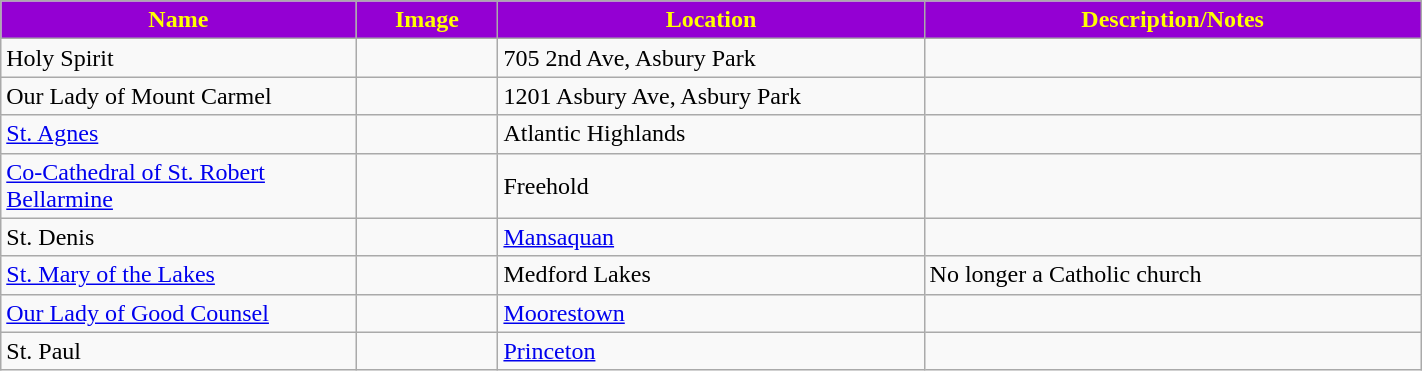<table class="wikitable sortable" style="width:75%">
<tr>
<th style="background:darkviolet; color:yellow;" width="25%"><strong>Name</strong></th>
<th style="background:darkviolet; color:yellow;" width="10%"><strong>Image</strong></th>
<th style="background:darkviolet; color:yellow;" width="30%"><strong>Location</strong></th>
<th style="background:darkviolet; color:yellow;" width="35%"><strong>Description/Notes</strong></th>
</tr>
<tr>
<td>Holy Spirit</td>
<td></td>
<td>705 2nd Ave, Asbury Park</td>
<td></td>
</tr>
<tr>
<td>Our Lady of Mount Carmel</td>
<td></td>
<td>1201 Asbury Ave, Asbury Park</td>
<td></td>
</tr>
<tr>
<td><a href='#'>St. Agnes</a></td>
<td></td>
<td>Atlantic Highlands</td>
<td></td>
</tr>
<tr>
<td><a href='#'>Co-Cathedral of St. Robert Bellarmine</a></td>
<td></td>
<td>Freehold</td>
<td></td>
</tr>
<tr>
<td>St. Denis</td>
<td></td>
<td><a href='#'>Mansaquan</a></td>
<td></td>
</tr>
<tr>
<td><a href='#'>St. Mary of the Lakes</a></td>
<td></td>
<td>Medford Lakes</td>
<td>No longer a Catholic church</td>
</tr>
<tr>
<td><a href='#'>Our Lady of Good Counsel</a></td>
<td></td>
<td><a href='#'>Moorestown</a></td>
<td></td>
</tr>
<tr>
<td>St. Paul</td>
<td></td>
<td><a href='#'>Princeton</a></td>
<td></td>
</tr>
</table>
